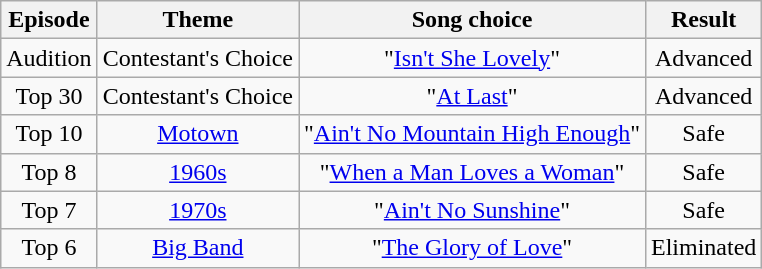<table class="wikitable" style="text-align: center;">
<tr>
<th>Episode</th>
<th>Theme</th>
<th>Song choice</th>
<th>Result</th>
</tr>
<tr>
<td>Audition</td>
<td>Contestant's Choice</td>
<td>"<a href='#'>Isn't She Lovely</a>"</td>
<td>Advanced</td>
</tr>
<tr>
<td>Top 30</td>
<td>Contestant's Choice</td>
<td>"<a href='#'>At Last</a>"</td>
<td>Advanced</td>
</tr>
<tr>
<td>Top 10</td>
<td><a href='#'>Motown</a></td>
<td>"<a href='#'>Ain't No Mountain High Enough</a>"</td>
<td>Safe</td>
</tr>
<tr>
<td>Top 8</td>
<td><a href='#'>1960s</a></td>
<td>"<a href='#'>When a Man Loves a Woman</a>"</td>
<td>Safe</td>
</tr>
<tr>
<td>Top 7</td>
<td><a href='#'>1970s</a></td>
<td>"<a href='#'>Ain't No Sunshine</a>"</td>
<td>Safe</td>
</tr>
<tr>
<td>Top 6</td>
<td><a href='#'>Big Band</a></td>
<td>"<a href='#'>The Glory of Love</a>"</td>
<td>Eliminated</td>
</tr>
</table>
